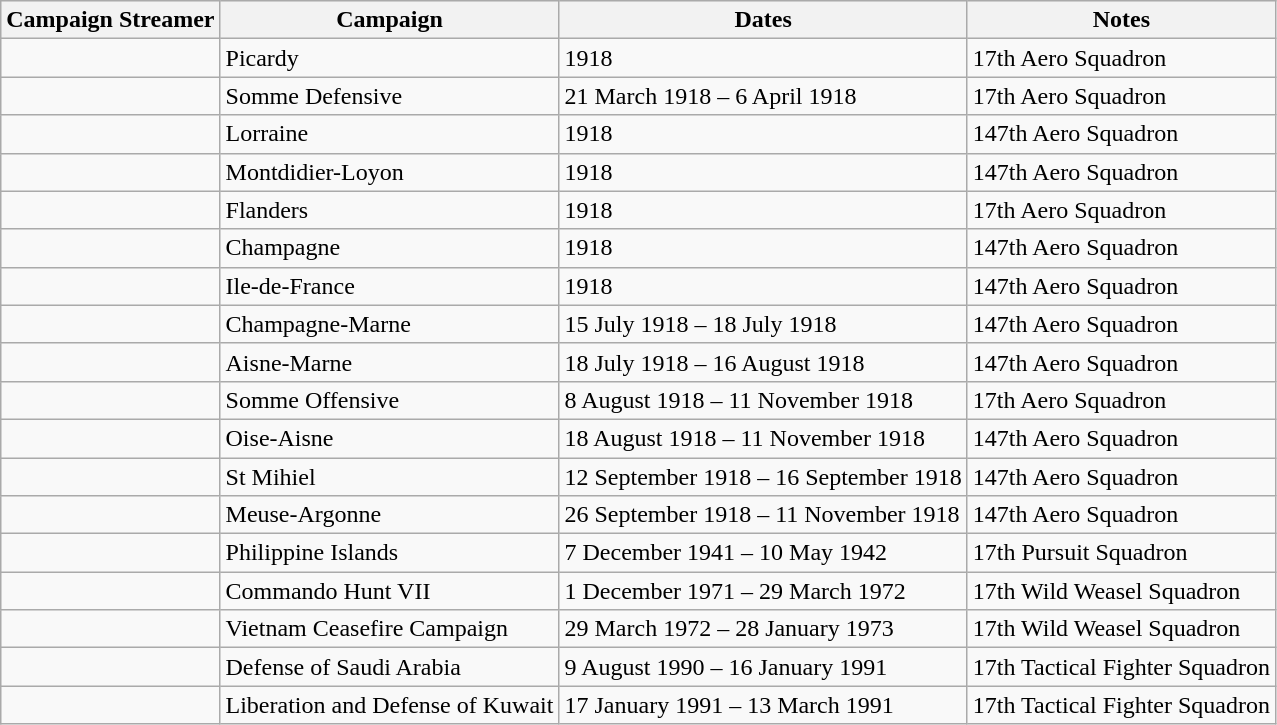<table class="wikitable">
<tr style="background:#efefef;">
<th>Campaign Streamer</th>
<th>Campaign</th>
<th>Dates</th>
<th>Notes</th>
</tr>
<tr>
<td></td>
<td>Picardy</td>
<td>1918</td>
<td>17th Aero Squadron</td>
</tr>
<tr>
<td></td>
<td>Somme Defensive</td>
<td>21 March 1918 – 6 April 1918</td>
<td>17th Aero Squadron</td>
</tr>
<tr>
<td></td>
<td>Lorraine</td>
<td>1918</td>
<td>147th Aero Squadron</td>
</tr>
<tr>
<td></td>
<td>Montdidier-Loyon</td>
<td>1918</td>
<td>147th Aero Squadron</td>
</tr>
<tr>
<td></td>
<td>Flanders</td>
<td>1918</td>
<td>17th Aero Squadron</td>
</tr>
<tr>
<td></td>
<td>Champagne</td>
<td>1918</td>
<td>147th Aero Squadron</td>
</tr>
<tr>
<td></td>
<td>Ile-de-France</td>
<td>1918</td>
<td>147th Aero Squadron</td>
</tr>
<tr>
<td></td>
<td>Champagne-Marne</td>
<td>15 July 1918 – 18 July 1918</td>
<td>147th Aero Squadron</td>
</tr>
<tr>
<td></td>
<td>Aisne-Marne</td>
<td>18 July 1918 – 16 August 1918</td>
<td>147th Aero Squadron</td>
</tr>
<tr>
<td></td>
<td>Somme Offensive</td>
<td>8 August 1918 – 11 November 1918</td>
<td>17th Aero Squadron</td>
</tr>
<tr>
<td></td>
<td>Oise-Aisne</td>
<td>18 August 1918 – 11 November 1918</td>
<td>147th Aero Squadron</td>
</tr>
<tr>
<td></td>
<td>St Mihiel</td>
<td>12 September 1918 – 16 September 1918</td>
<td>147th Aero Squadron</td>
</tr>
<tr>
<td></td>
<td>Meuse-Argonne</td>
<td>26 September 1918 – 11 November 1918</td>
<td>147th Aero Squadron</td>
</tr>
<tr>
<td></td>
<td>Philippine Islands</td>
<td>7 December 1941 – 10 May 1942</td>
<td>17th Pursuit Squadron</td>
</tr>
<tr>
<td></td>
<td>Commando Hunt VII</td>
<td>1 December 1971 – 29 March 1972</td>
<td>17th Wild Weasel Squadron</td>
</tr>
<tr>
<td></td>
<td>Vietnam Ceasefire Campaign</td>
<td>29 March 1972 – 28 January 1973</td>
<td>17th Wild Weasel Squadron</td>
</tr>
<tr>
<td></td>
<td>Defense of Saudi Arabia</td>
<td>9 August 1990 – 16 January 1991</td>
<td>17th Tactical Fighter Squadron</td>
</tr>
<tr>
<td></td>
<td>Liberation and Defense of Kuwait</td>
<td>17 January 1991 – 13 March 1991</td>
<td>17th Tactical Fighter Squadron</td>
</tr>
</table>
